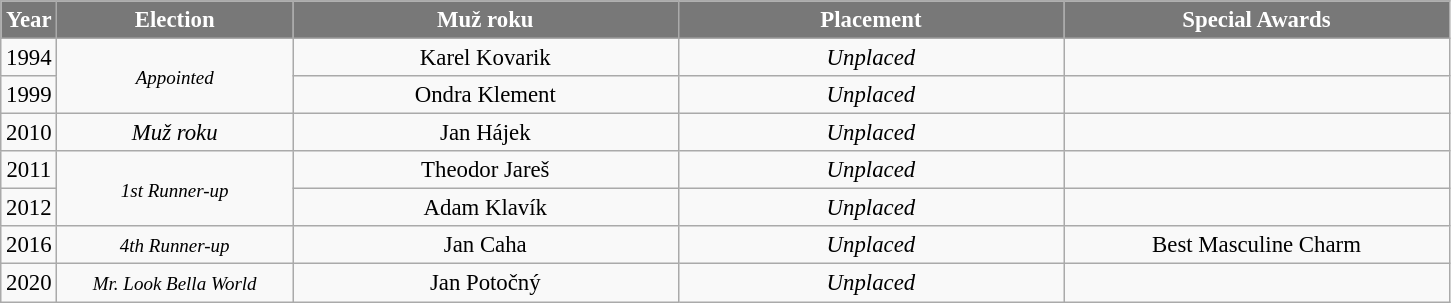<table class="wikitable sortable" style="font-size: 95%; text-align:center">
<tr>
<th width="30" style="background-color:#787878;color:#FFFFFF;">Year</th>
<th width="150" style="background-color:#787878;color:#FFFFFF;">Election</th>
<th width="250" style="background-color:#787878;color:#FFFFFF;">Muž roku</th>
<th width="250" style="background-color:#787878;color:#FFFFFF;">Placement</th>
<th width="250" style="background-color:#787878;color:#FFFFFF;">Special Awards</th>
</tr>
<tr>
<td>1994</td>
<td rowspan=2><small><em>Appointed</em></small></td>
<td>Karel Kovarik</td>
<td><em>Unplaced</em></td>
<td></td>
</tr>
<tr>
<td>1999</td>
<td>Ondra Klement</td>
<td><em>Unplaced</em></td>
<td></td>
</tr>
<tr>
<td>2010</td>
<td><em>Muž roku</em></td>
<td>Jan Hájek</td>
<td><em>Unplaced</em></td>
<td></td>
</tr>
<tr>
<td>2011</td>
<td rowspan=2><small><em>1st Runner-up</em></small></td>
<td>Theodor Jareš</td>
<td><em>Unplaced</em></td>
<td></td>
</tr>
<tr>
<td>2012</td>
<td>Adam Klavík</td>
<td><em>Unplaced</em></td>
<td></td>
</tr>
<tr>
<td>2016</td>
<td><small><em>4th Runner-up</em></small></td>
<td>Jan Caha</td>
<td><em>Unplaced</em></td>
<td>Best Masculine Charm</td>
</tr>
<tr>
<td>2020</td>
<td><small><em>Mr. Look Bella World</em></small></td>
<td>Jan Potočný</td>
<td><em>Unplaced</em></td>
<td></td>
</tr>
</table>
